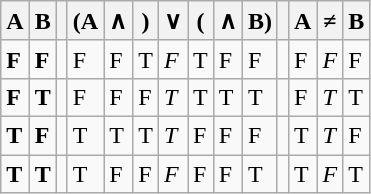<table class=wikitable style=" float: left;">
<tr>
<th>A</th>
<th>B</th>
<th></th>
<th>(A</th>
<th>∧</th>
<th>)</th>
<th>∨</th>
<th>(</th>
<th>∧</th>
<th>B)</th>
<th></th>
<th>A</th>
<th>≠</th>
<th>B</th>
</tr>
<tr>
<td><strong>F</strong></td>
<td><strong>F</strong></td>
<td></td>
<td>F</td>
<td>F</td>
<td>T</td>
<td><em>F</em></td>
<td>T</td>
<td>F</td>
<td>F</td>
<td></td>
<td>F</td>
<td><em>F</em></td>
<td>F</td>
</tr>
<tr>
<td><strong>F</strong></td>
<td><strong>T</strong></td>
<td></td>
<td>F</td>
<td>F</td>
<td>F</td>
<td><em>T</em></td>
<td>T</td>
<td>T</td>
<td>T</td>
<td></td>
<td>F</td>
<td><em>T</em></td>
<td>T</td>
</tr>
<tr>
<td><strong>T</strong></td>
<td><strong>F</strong></td>
<td></td>
<td>T</td>
<td>T</td>
<td>T</td>
<td><em>T</em></td>
<td>F</td>
<td>F</td>
<td>F</td>
<td></td>
<td>T</td>
<td><em>T</em></td>
<td>F</td>
</tr>
<tr>
<td><strong>T</strong></td>
<td><strong>T</strong></td>
<td></td>
<td>T</td>
<td>F</td>
<td>F</td>
<td><em>F</em></td>
<td>F</td>
<td>F</td>
<td>T</td>
<td></td>
<td>T</td>
<td><em>F</em></td>
<td>T</td>
</tr>
</table>
